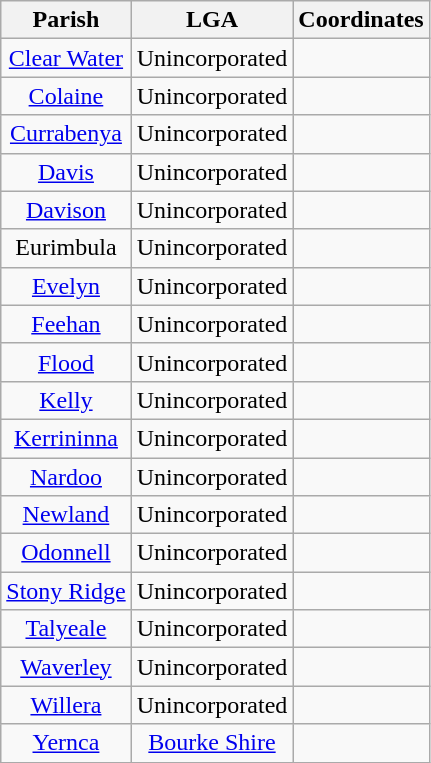<table class="wikitable" style="text-align:center">
<tr>
<th>Parish</th>
<th>LGA</th>
<th>Coordinates</th>
</tr>
<tr>
<td><a href='#'>Clear Water</a></td>
<td>Unincorporated</td>
<td></td>
</tr>
<tr>
<td><a href='#'>Colaine</a></td>
<td>Unincorporated</td>
<td></td>
</tr>
<tr>
<td><a href='#'>Currabenya</a></td>
<td>Unincorporated</td>
<td></td>
</tr>
<tr>
<td><a href='#'>Davis</a></td>
<td>Unincorporated</td>
<td></td>
</tr>
<tr>
<td><a href='#'>Davison</a></td>
<td>Unincorporated</td>
<td></td>
</tr>
<tr>
<td>Eurimbula</td>
<td>Unincorporated</td>
<td></td>
</tr>
<tr>
<td><a href='#'>Evelyn</a></td>
<td>Unincorporated</td>
<td></td>
</tr>
<tr>
<td><a href='#'>Feehan</a></td>
<td>Unincorporated</td>
<td></td>
</tr>
<tr>
<td><a href='#'>Flood</a></td>
<td>Unincorporated</td>
<td></td>
</tr>
<tr>
<td><a href='#'>Kelly</a></td>
<td>Unincorporated</td>
<td></td>
</tr>
<tr>
<td><a href='#'>Kerrininna</a></td>
<td>Unincorporated</td>
<td></td>
</tr>
<tr>
<td><a href='#'>Nardoo</a></td>
<td>Unincorporated</td>
<td></td>
</tr>
<tr>
<td><a href='#'>Newland</a></td>
<td>Unincorporated</td>
<td></td>
</tr>
<tr>
<td><a href='#'>Odonnell</a></td>
<td>Unincorporated</td>
<td></td>
</tr>
<tr>
<td><a href='#'>Stony Ridge</a></td>
<td>Unincorporated</td>
<td></td>
</tr>
<tr>
<td><a href='#'>Talyeale</a></td>
<td>Unincorporated</td>
<td></td>
</tr>
<tr>
<td><a href='#'>Waverley</a></td>
<td>Unincorporated</td>
<td></td>
</tr>
<tr>
<td><a href='#'>Willera</a></td>
<td>Unincorporated</td>
<td></td>
</tr>
<tr>
<td><a href='#'>Yernca</a></td>
<td><a href='#'>Bourke Shire</a></td>
<td></td>
</tr>
</table>
